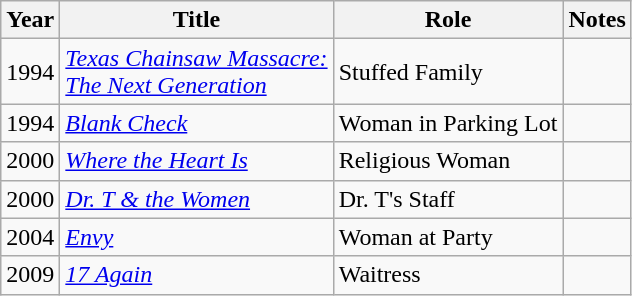<table class="wikitable sortable">
<tr>
<th>Year</th>
<th>Title</th>
<th>Role</th>
<th>Notes</th>
</tr>
<tr>
<td>1994</td>
<td><a href='#'><em>Texas Chainsaw Massacre:</em></a><br><a href='#'><em>The Next Generation</em></a></td>
<td>Stuffed Family</td>
<td></td>
</tr>
<tr>
<td>1994</td>
<td><a href='#'><em>Blank Check</em></a></td>
<td>Woman in Parking Lot</td>
<td></td>
</tr>
<tr>
<td>2000</td>
<td><a href='#'><em>Where the Heart Is</em></a></td>
<td>Religious Woman</td>
<td></td>
</tr>
<tr>
<td>2000</td>
<td><em><a href='#'>Dr. T & the Women</a></em></td>
<td>Dr. T's Staff</td>
<td></td>
</tr>
<tr>
<td>2004</td>
<td><a href='#'><em>Envy</em></a></td>
<td>Woman at Party</td>
<td></td>
</tr>
<tr>
<td>2009</td>
<td><a href='#'><em>17 Again</em></a></td>
<td>Waitress</td>
<td></td>
</tr>
</table>
